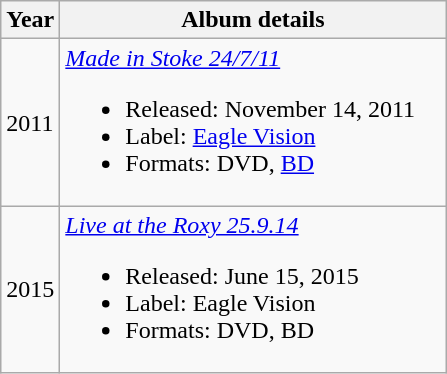<table class="wikitable">
<tr>
<th>Year</th>
<th width="250">Album details</th>
</tr>
<tr>
<td>2011</td>
<td><em><a href='#'>Made in Stoke 24/7/11</a></em><br><ul><li>Released: November 14, 2011</li><li>Label: <a href='#'>Eagle Vision</a></li><li>Formats: DVD, <a href='#'>BD</a></li></ul></td>
</tr>
<tr>
<td>2015</td>
<td><em><a href='#'>Live at the Roxy 25.9.14</a></em><br><ul><li>Released: June 15, 2015</li><li>Label: Eagle Vision</li><li>Formats: DVD, BD</li></ul></td>
</tr>
</table>
